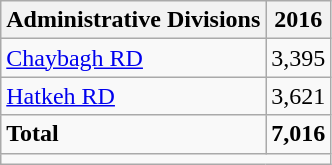<table class="wikitable">
<tr>
<th>Administrative Divisions</th>
<th>2016</th>
</tr>
<tr>
<td><a href='#'>Chaybagh RD</a></td>
<td style="text-align: right;">3,395</td>
</tr>
<tr>
<td><a href='#'>Hatkeh RD</a></td>
<td style="text-align: right;">3,621</td>
</tr>
<tr>
<td><strong>Total</strong></td>
<td style="text-align: right;"><strong>7,016</strong></td>
</tr>
<tr>
<td colspan=2></td>
</tr>
</table>
